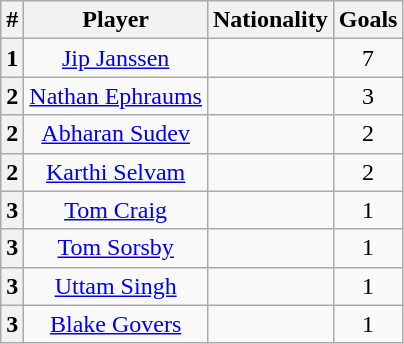<table class="wikitable sortable" style="text-align:center">
<tr>
<th>#</th>
<th>Player</th>
<th>Nationality</th>
<th>Goals</th>
</tr>
<tr>
<th>1</th>
<td><a href='#'>Jip Janssen</a></td>
<td></td>
<td>7</td>
</tr>
<tr>
<th>2</th>
<td><a href='#'>Nathan Ephraums</a></td>
<td></td>
<td>3</td>
</tr>
<tr>
<th>2</th>
<td><a href='#'>Abharan Sudev</a></td>
<td></td>
<td>2</td>
</tr>
<tr>
<th>2</th>
<td><a href='#'>Karthi Selvam</a></td>
<td></td>
<td>2</td>
</tr>
<tr>
<th>3</th>
<td><a href='#'>Tom Craig</a></td>
<td></td>
<td>1</td>
</tr>
<tr>
<th>3</th>
<td><a href='#'>Tom Sorsby</a></td>
<td></td>
<td>1</td>
</tr>
<tr>
<th>3</th>
<td><a href='#'>Uttam Singh</a></td>
<td></td>
<td>1</td>
</tr>
<tr>
<th>3</th>
<td><a href='#'>Blake Govers</a></td>
<td></td>
<td>1</td>
</tr>
</table>
